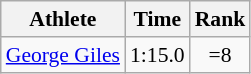<table class=wikitable style="font-size:90%;">
<tr>
<th>Athlete</th>
<th>Time</th>
<th>Rank</th>
</tr>
<tr align=center>
<td align=left><a href='#'>George Giles</a></td>
<td>1:15.0</td>
<td>=8</td>
</tr>
</table>
